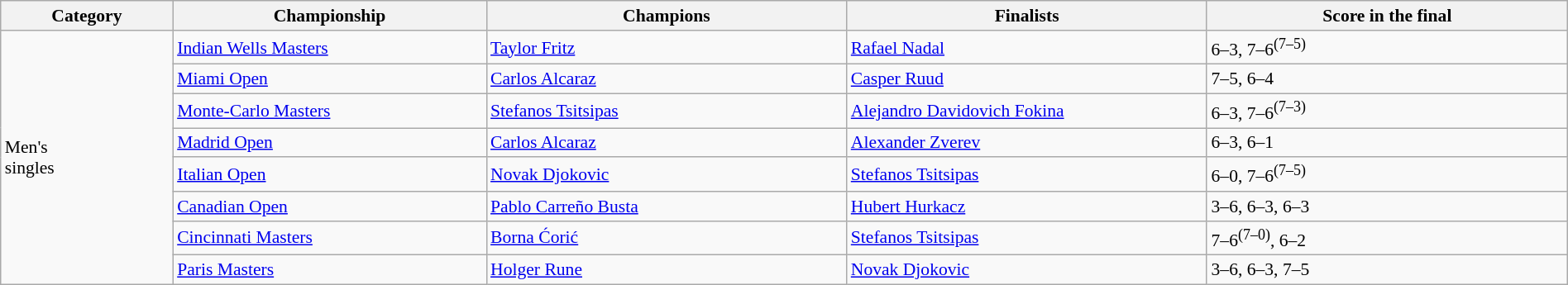<table class="wikitable nowrap" style="font-size:90%;" width="100%">
<tr>
<th style="width: 11%;">Category</th>
<th style="width: 20%;">Championship</th>
<th style="width: 23%;">Champions</th>
<th style="width: 23%;">Finalists</th>
<th style="width: 23%;">Score in the final</th>
</tr>
<tr>
<td rowspan="8">Men's<br>singles</td>
<td><a href='#'>Indian Wells Masters</a></td>
<td> <a href='#'>Taylor Fritz</a></td>
<td> <a href='#'>Rafael Nadal</a></td>
<td>6–3, 7–6<sup>(7–5)</sup></td>
</tr>
<tr>
<td><a href='#'>Miami Open</a></td>
<td> <a href='#'>Carlos Alcaraz</a></td>
<td> <a href='#'>Casper Ruud</a></td>
<td>7–5, 6–4</td>
</tr>
<tr>
<td><a href='#'>Monte-Carlo Masters</a></td>
<td> <a href='#'>Stefanos Tsitsipas</a></td>
<td> <a href='#'>Alejandro Davidovich Fokina</a></td>
<td>6–3, 7–6<sup>(7–3)</sup></td>
</tr>
<tr>
<td><a href='#'>Madrid Open</a></td>
<td> <a href='#'>Carlos Alcaraz</a></td>
<td> <a href='#'>Alexander Zverev</a></td>
<td>6–3, 6–1</td>
</tr>
<tr>
<td><a href='#'>Italian Open</a></td>
<td> <a href='#'>Novak Djokovic</a></td>
<td> <a href='#'>Stefanos Tsitsipas</a></td>
<td>6–0, 7–6<sup>(7–5)</sup></td>
</tr>
<tr>
<td><a href='#'>Canadian Open</a></td>
<td> <a href='#'>Pablo Carreño Busta</a></td>
<td> <a href='#'>Hubert Hurkacz</a></td>
<td>3–6, 6–3, 6–3</td>
</tr>
<tr>
<td><a href='#'>Cincinnati Masters</a></td>
<td> <a href='#'>Borna Ćorić</a></td>
<td> <a href='#'>Stefanos Tsitsipas</a></td>
<td>7–6<sup>(7–0)</sup>, 6–2</td>
</tr>
<tr>
<td><a href='#'>Paris Masters</a></td>
<td> <a href='#'>Holger Rune</a></td>
<td> <a href='#'>Novak Djokovic</a></td>
<td>3–6, 6–3, 7–5</td>
</tr>
</table>
